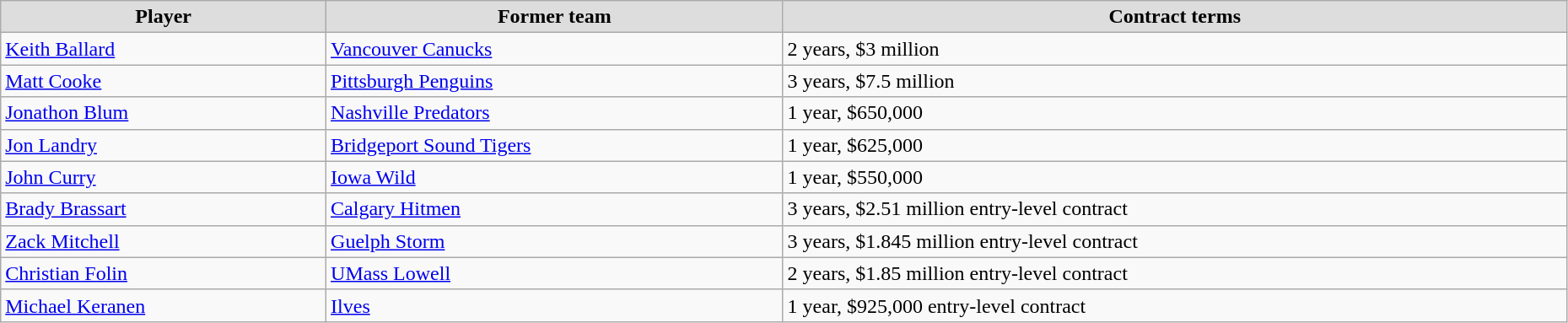<table class="wikitable" width=98%>
<tr align="center" bgcolor="#dddddd">
<td><strong>Player</strong></td>
<td><strong>Former team</strong></td>
<td><strong>Contract terms</strong></td>
</tr>
<tr>
<td><a href='#'>Keith Ballard</a></td>
<td><a href='#'>Vancouver Canucks</a></td>
<td>2 years, $3 million</td>
</tr>
<tr>
<td><a href='#'>Matt Cooke</a></td>
<td><a href='#'>Pittsburgh Penguins</a></td>
<td>3 years, $7.5 million</td>
</tr>
<tr>
<td><a href='#'>Jonathon Blum</a></td>
<td><a href='#'>Nashville Predators</a></td>
<td>1 year, $650,000</td>
</tr>
<tr>
<td><a href='#'>Jon Landry</a></td>
<td><a href='#'>Bridgeport Sound Tigers</a></td>
<td>1 year, $625,000</td>
</tr>
<tr>
<td><a href='#'>John Curry</a></td>
<td><a href='#'>Iowa Wild</a></td>
<td>1 year, $550,000</td>
</tr>
<tr>
<td><a href='#'>Brady Brassart</a></td>
<td><a href='#'>Calgary Hitmen</a></td>
<td>3 years, $2.51 million entry-level contract</td>
</tr>
<tr>
<td><a href='#'>Zack Mitchell</a></td>
<td><a href='#'>Guelph Storm</a></td>
<td>3 years, $1.845 million entry-level contract</td>
</tr>
<tr>
<td><a href='#'>Christian Folin</a></td>
<td><a href='#'>UMass Lowell</a></td>
<td>2 years, $1.85 million entry-level contract</td>
</tr>
<tr>
<td><a href='#'>Michael Keranen</a></td>
<td><a href='#'>Ilves</a></td>
<td>1 year, $925,000 entry-level contract</td>
</tr>
</table>
